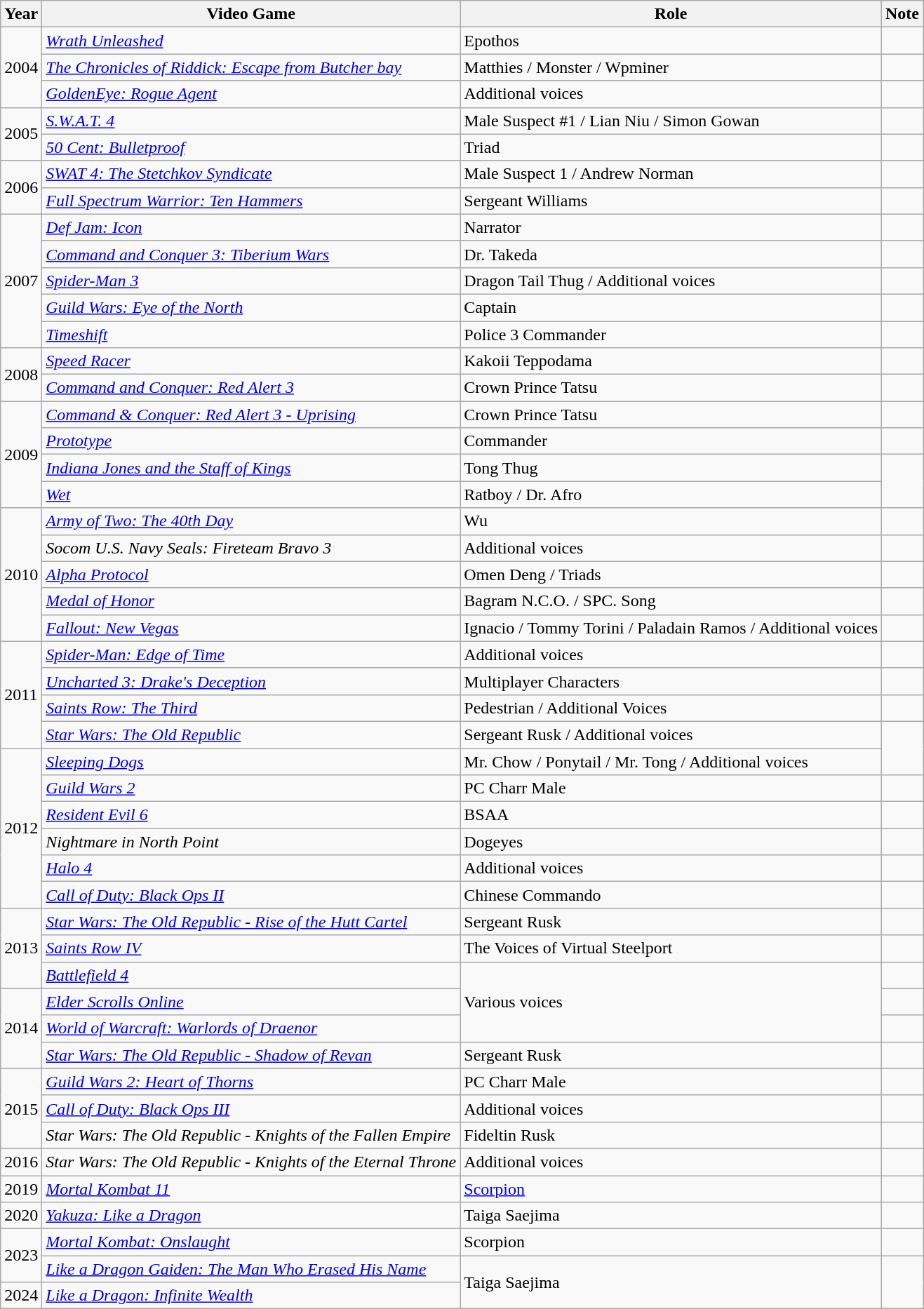<table class="wikitable">
<tr>
<th>Year</th>
<th>Video Game</th>
<th>Role</th>
<th>Note</th>
</tr>
<tr>
<td rowspan="3">2004</td>
<td><em><a href='#'>Wrath Unleashed</a></em></td>
<td>Epothos</td>
<td></td>
</tr>
<tr>
<td><em><a href='#'>The Chronicles of Riddick: Escape from Butcher bay</a></em></td>
<td>Matthies / Monster / Wpminer</td>
<td></td>
</tr>
<tr>
<td><em><a href='#'>GoldenEye: Rogue Agent</a></em></td>
<td>Additional voices</td>
<td></td>
</tr>
<tr>
<td rowspan="2">2005</td>
<td><em><a href='#'>S.W.A.T. 4</a></em></td>
<td>Male Suspect #1 / Lian Niu / Simon Gowan</td>
<td></td>
</tr>
<tr>
<td><em><a href='#'>50 Cent: Bulletproof</a></em></td>
<td>Triad</td>
<td></td>
</tr>
<tr>
<td rowspan="2">2006</td>
<td><em><a href='#'>SWAT 4: The Stetchkov Syndicate</a></em></td>
<td>Male Suspect 1 / Andrew Norman</td>
<td></td>
</tr>
<tr>
<td><em><a href='#'>Full Spectrum Warrior: Ten Hammers</a></em></td>
<td>Sergeant Williams</td>
<td></td>
</tr>
<tr>
<td rowspan="5">2007</td>
<td><em><a href='#'>Def Jam: Icon</a></em></td>
<td>Narrator</td>
<td></td>
</tr>
<tr>
<td><em><a href='#'>Command and Conquer 3: Tiberium Wars</a></em></td>
<td>Dr. Takeda</td>
<td></td>
</tr>
<tr>
<td><em><a href='#'>Spider-Man 3</a></em></td>
<td>Dragon Tail Thug / Additional voices</td>
<td></td>
</tr>
<tr>
<td><em><a href='#'>Guild Wars: Eye of the North</a></em></td>
<td>Captain</td>
<td></td>
</tr>
<tr>
<td><em><a href='#'>Timeshift</a></em></td>
<td>Police 3 Commander</td>
<td></td>
</tr>
<tr>
<td rowspan="2">2008</td>
<td><em><a href='#'>Speed Racer</a></em></td>
<td>Kakoii Teppodama</td>
<td></td>
</tr>
<tr>
<td><em><a href='#'>Command and Conquer: Red Alert 3</a></em></td>
<td>Crown Prince Tatsu</td>
<td></td>
</tr>
<tr>
<td rowspan="4">2009</td>
<td><em><a href='#'>Command & Conquer: Red Alert 3 - Uprising</a></em></td>
<td>Crown Prince Tatsu</td>
<td></td>
</tr>
<tr>
<td><em><a href='#'>Prototype</a></em></td>
<td>Commander</td>
<td></td>
</tr>
<tr>
<td><em><a href='#'>Indiana Jones and the Staff of Kings</a></em></td>
<td>Tong Thug</td>
<td rowspan="2"></td>
</tr>
<tr>
<td><em><a href='#'>Wet</a></em></td>
<td>Ratboy / Dr. Afro</td>
</tr>
<tr>
<td rowspan="5">2010</td>
<td><em><a href='#'>Army of Two: The 40th Day</a></em></td>
<td>Wu</td>
<td></td>
</tr>
<tr>
<td><em>Socom U.S. Navy Seals: Fireteam Bravo 3</em></td>
<td>Additional voices</td>
<td></td>
</tr>
<tr>
<td><em><a href='#'>Alpha Protocol</a></em></td>
<td>Omen Deng / Triads</td>
<td></td>
</tr>
<tr>
<td><em><a href='#'>Medal of Honor</a></em></td>
<td>Bagram N.C.O. / SPC. Song</td>
<td></td>
</tr>
<tr>
<td><em><a href='#'>Fallout: New Vegas</a></em></td>
<td>Ignacio / Tommy Torini / Paladain Ramos / Additional voices</td>
<td></td>
</tr>
<tr>
<td rowspan="4">2011</td>
<td><em><a href='#'>Spider-Man: Edge of Time</a></em></td>
<td>Additional voices</td>
<td></td>
</tr>
<tr>
<td><em><a href='#'>Uncharted 3: Drake's Deception</a></em></td>
<td>Multiplayer Characters</td>
<td></td>
</tr>
<tr>
<td><em><a href='#'>Saints Row: The Third</a></em></td>
<td>Pedestrian / Additional Voices</td>
<td></td>
</tr>
<tr>
<td><em><a href='#'>Star Wars: The Old Republic</a></em></td>
<td>Sergeant Rusk / Additional voices</td>
<td rowspan="2"></td>
</tr>
<tr>
<td rowspan="6">2012</td>
<td><em><a href='#'>Sleeping Dogs</a></em></td>
<td>Mr. Chow / Ponytail / Mr. Tong / Additional voices</td>
</tr>
<tr>
<td><em><a href='#'>Guild Wars 2</a></em></td>
<td>PC Charr Male</td>
<td></td>
</tr>
<tr>
<td><em><a href='#'>Resident Evil 6</a></em></td>
<td>BSAA</td>
<td></td>
</tr>
<tr>
<td><em>Nightmare in North Point</em></td>
<td>Dogeyes</td>
<td></td>
</tr>
<tr>
<td><em><a href='#'>Halo 4</a></em></td>
<td>Additional voices</td>
<td></td>
</tr>
<tr>
<td><em><a href='#'>Call of Duty: Black Ops II</a></em></td>
<td>Chinese Commando</td>
<td></td>
</tr>
<tr>
<td rowspan="3">2013</td>
<td><em><a href='#'>Star Wars: The Old Republic - Rise of the Hutt Cartel</a></em></td>
<td>Sergeant Rusk</td>
<td></td>
</tr>
<tr>
<td><em><a href='#'>Saints Row IV</a></em></td>
<td>The Voices of Virtual Steelport</td>
<td></td>
</tr>
<tr>
<td><em><a href='#'>Battlefield 4</a></em></td>
<td rowspan="3">Various voices</td>
<td></td>
</tr>
<tr>
<td rowspan="3">2014</td>
<td><em><a href='#'>Elder Scrolls Online</a></em></td>
<td></td>
</tr>
<tr>
<td><em><a href='#'>World of Warcraft: Warlords of Draenor</a></em></td>
<td></td>
</tr>
<tr>
<td><em><a href='#'>Star Wars: The Old Republic - Shadow of Revan</a></em></td>
<td>Sergeant Rusk</td>
<td></td>
</tr>
<tr>
<td rowspan="3">2015</td>
<td><em><a href='#'>Guild Wars 2: Heart of Thorns</a></em></td>
<td>PC Charr Male</td>
<td></td>
</tr>
<tr>
<td><em><a href='#'>Call of Duty: Black Ops III</a></em></td>
<td>Additional voices</td>
<td></td>
</tr>
<tr>
<td><em>Star Wars: The Old Republic - Knights of the Fallen Empire</em></td>
<td>Fideltin Rusk</td>
<td></td>
</tr>
<tr>
<td>2016</td>
<td><em>Star Wars: The Old Republic - Knights of the Eternal Throne</em></td>
<td>Additional voices</td>
<td></td>
</tr>
<tr>
<td>2019</td>
<td><em><a href='#'>Mortal Kombat 11</a></em></td>
<td><a href='#'>Scorpion</a></td>
<td></td>
</tr>
<tr>
<td>2020</td>
<td><em><a href='#'>Yakuza: Like a Dragon</a></em></td>
<td>Taiga Saejima</td>
<td></td>
</tr>
<tr>
<td rowspan="2">2023</td>
<td><em><a href='#'>Mortal Kombat: Onslaught</a></em></td>
<td>Scorpion</td>
<td></td>
</tr>
<tr>
<td><em><a href='#'>Like a Dragon Gaiden: The Man Who Erased His Name</a></em></td>
<td rowspan="2">Taiga Saejima</td>
<td rowspan="2"></td>
</tr>
<tr>
<td rowspan="1">2024</td>
<td><em><a href='#'>Like a Dragon: Infinite Wealth</a></em></td>
</tr>
</table>
